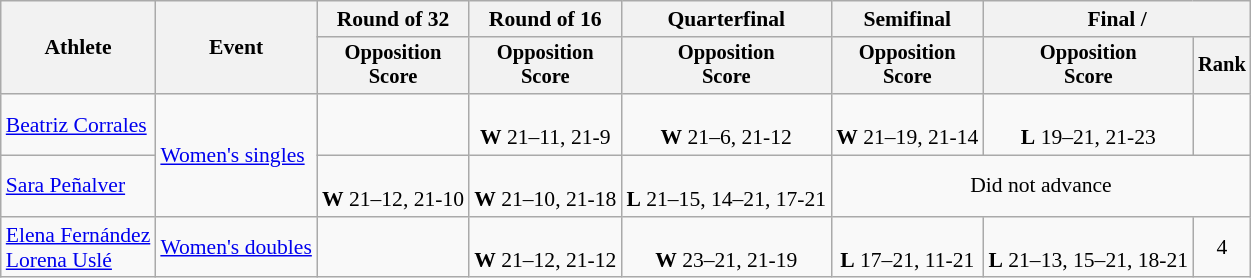<table class="wikitable" style="font-size:90%">
<tr>
<th rowspan=2>Athlete</th>
<th rowspan=2>Event</th>
<th>Round of 32</th>
<th>Round of 16</th>
<th>Quarterfinal</th>
<th>Semifinal</th>
<th colspan=2>Final / </th>
</tr>
<tr style="font-size:95%">
<th>Opposition<br>Score</th>
<th>Opposition<br>Score</th>
<th>Opposition<br>Score</th>
<th>Opposition<br>Score</th>
<th>Opposition<br>Score</th>
<th>Rank</th>
</tr>
<tr align=center>
<td align=left><a href='#'>Beatriz Corrales</a></td>
<td align=left rowspan=2><a href='#'>Women's singles</a></td>
<td></td>
<td><br><strong>W</strong> 21–11, 21-9</td>
<td><br><strong>W</strong> 21–6, 21-12</td>
<td><br><strong>W</strong> 21–19, 21-14</td>
<td><br><strong>L</strong> 19–21, 21-23</td>
<td></td>
</tr>
<tr align=center>
<td align=left><a href='#'>Sara Peñalver</a></td>
<td><br><strong>W</strong> 21–12, 21-10</td>
<td><br><strong>W</strong> 21–10, 21-18</td>
<td><br><strong>L</strong> 21–15, 14–21, 17-21</td>
<td colspan=3>Did not advance</td>
</tr>
<tr align=center>
<td align=left><a href='#'>Elena Fernández</a><br><a href='#'>Lorena Uslé</a></td>
<td align=left><a href='#'>Women's doubles</a></td>
<td></td>
<td><br><strong>W</strong> 21–12, 21-12</td>
<td><br><strong>W</strong> 23–21, 21-19</td>
<td><br><strong>L</strong> 17–21, 11-21</td>
<td><br><strong>L</strong> 21–13, 15–21, 18-21</td>
<td>4</td>
</tr>
</table>
